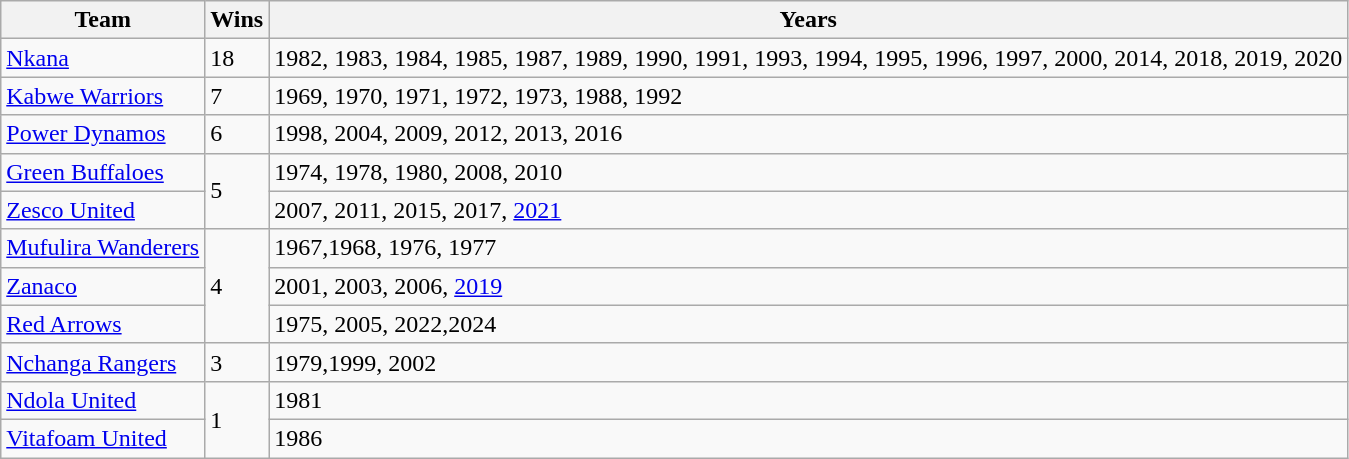<table class="wikitable">
<tr>
<th>Team</th>
<th>Wins</th>
<th>Years</th>
</tr>
<tr>
<td><a href='#'>Nkana</a></td>
<td>18</td>
<td>1982, 1983, 1984, 1985, 1987, 1989, 1990, 1991, 1993, 1994, 1995, 1996, 1997, 2000, 2014, 2018, 2019, 2020</td>
</tr>
<tr>
<td><a href='#'>Kabwe Warriors</a></td>
<td>7</td>
<td>1969, 1970, 1971, 1972, 1973, 1988, 1992</td>
</tr>
<tr>
<td><a href='#'>Power Dynamos</a></td>
<td>6</td>
<td>1998, 2004, 2009, 2012, 2013, 2016</td>
</tr>
<tr>
<td><a href='#'>Green Buffaloes</a></td>
<td rowspan="2">5</td>
<td>1974, 1978, 1980, 2008, 2010</td>
</tr>
<tr>
<td><a href='#'>Zesco United</a></td>
<td>2007, 2011, 2015, 2017, <a href='#'>2021</a></td>
</tr>
<tr>
<td><a href='#'>Mufulira Wanderers</a></td>
<td rowspan="3">4</td>
<td>1967,1968, 1976, 1977</td>
</tr>
<tr>
<td><a href='#'>Zanaco</a></td>
<td>2001, 2003, 2006, <a href='#'>2019</a></td>
</tr>
<tr>
<td><a href='#'>Red Arrows</a></td>
<td>1975, 2005, 2022,2024</td>
</tr>
<tr>
<td><a href='#'>Nchanga Rangers</a></td>
<td>3</td>
<td>1979,1999, 2002</td>
</tr>
<tr>
<td><a href='#'>Ndola United</a></td>
<td rowspan="2">1</td>
<td>1981</td>
</tr>
<tr>
<td><a href='#'>Vitafoam United</a></td>
<td>1986</td>
</tr>
</table>
